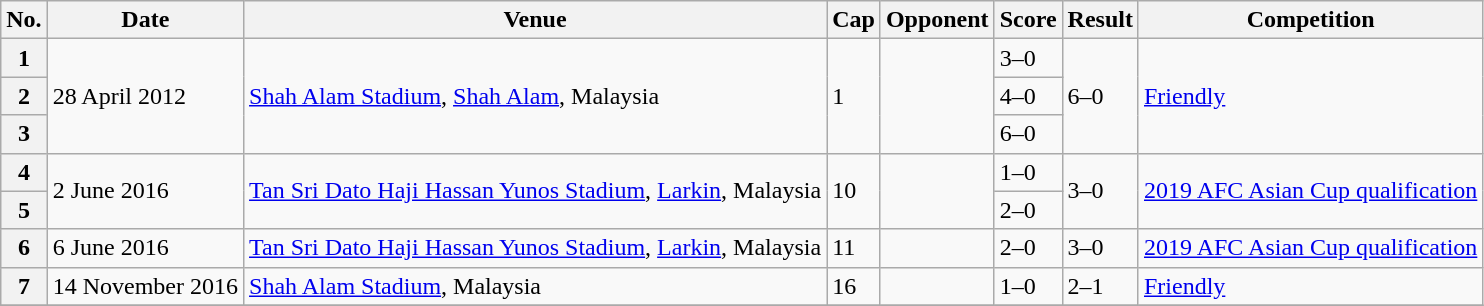<table class="wikitable sortable plainrowheaders">
<tr>
<th scope=col>No.</th>
<th scope=col data-sort-type=date>Date</th>
<th scope=col>Venue</th>
<th scope=col>Cap</th>
<th scope=col>Opponent</th>
<th scope=col>Score</th>
<th scope=col>Result</th>
<th scope=col>Competition</th>
</tr>
<tr>
<th scope=row>1</th>
<td rowspan=3>28 April 2012</td>
<td rowspan=3><a href='#'>Shah Alam Stadium</a>, <a href='#'>Shah Alam</a>, Malaysia</td>
<td rowspan=3>1</td>
<td rowspan=3></td>
<td>3–0</td>
<td rowspan=3>6–0</td>
<td rowspan=3><a href='#'>Friendly</a></td>
</tr>
<tr>
<th scope=row>2</th>
<td>4–0</td>
</tr>
<tr>
<th scope=row>3</th>
<td>6–0</td>
</tr>
<tr>
<th scope=row>4</th>
<td rowspan=2>2 June 2016</td>
<td rowspan=2><a href='#'>Tan Sri Dato Haji Hassan Yunos Stadium</a>, <a href='#'>Larkin</a>, Malaysia</td>
<td rowspan=2>10</td>
<td rowspan=2></td>
<td>1–0</td>
<td rowspan=2>3–0</td>
<td rowspan=2><a href='#'>2019 AFC Asian Cup qualification</a></td>
</tr>
<tr>
<th scope=row>5</th>
<td>2–0</td>
</tr>
<tr>
<th scope=row>6</th>
<td rowspan=1>6 June 2016</td>
<td rowspan=1><a href='#'>Tan Sri Dato Haji Hassan Yunos Stadium</a>, <a href='#'>Larkin</a>, Malaysia</td>
<td rowspan=1>11</td>
<td rowspan=1></td>
<td>2–0</td>
<td rowspan=1>3–0</td>
<td rowspan=1><a href='#'>2019 AFC Asian Cup qualification</a></td>
</tr>
<tr>
<th scope=row>7</th>
<td rowspan=1>14 November 2016</td>
<td rowspan=1><a href='#'>Shah Alam Stadium</a>, Malaysia</td>
<td rowspan=1>16</td>
<td rowspan=1></td>
<td>1–0</td>
<td rowspan=1>2–1</td>
<td rowspan=1><a href='#'>Friendly</a></td>
</tr>
<tr>
</tr>
</table>
